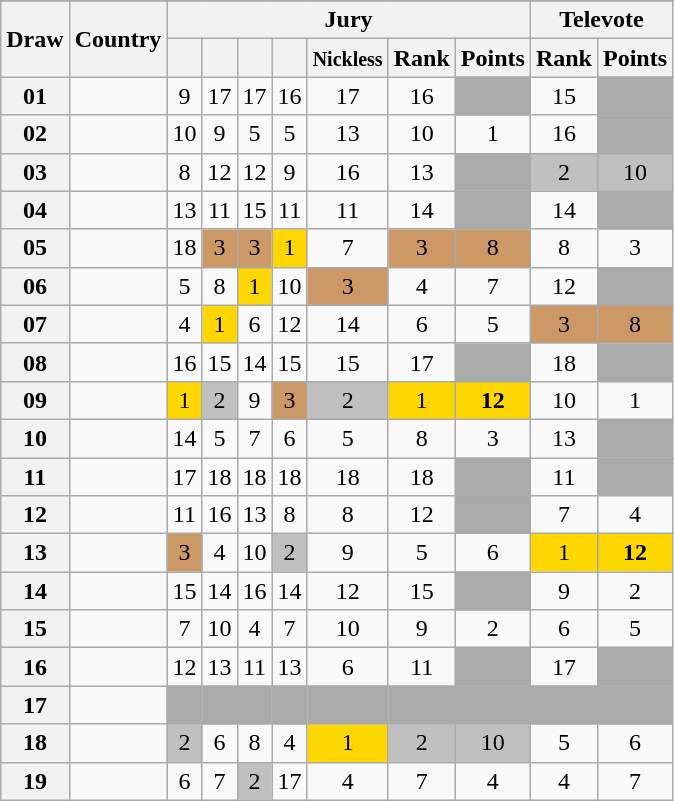<table class="sortable wikitable collapsible plainrowheaders" style="text-align:center;">
<tr>
</tr>
<tr>
<th scope="col" rowspan="2">Draw</th>
<th scope="col" rowspan="2">Country</th>
<th scope="col" colspan="7">Jury</th>
<th scope="col" colspan="2">Televote</th>
</tr>
<tr>
<th scope="col"><small></small></th>
<th scope="col"><small></small></th>
<th scope="col"><small></small></th>
<th scope="col"><small></small></th>
<th scope="col"><small>Nickless</small></th>
<th scope="col">Rank</th>
<th scope="col">Points</th>
<th scope="col">Rank</th>
<th scope="col">Points</th>
</tr>
<tr>
<th scope="row" style="text-align:center;">01</th>
<td style="text-align:left;"></td>
<td>9</td>
<td>17</td>
<td>17</td>
<td>16</td>
<td>17</td>
<td>16</td>
<td style="background:#AAAAAA;"></td>
<td>15</td>
<td style="background:#AAAAAA;"></td>
</tr>
<tr>
<th scope="row" style="text-align:center;">02</th>
<td style="text-align:left;"></td>
<td>10</td>
<td>9</td>
<td>5</td>
<td>5</td>
<td>13</td>
<td>10</td>
<td>1</td>
<td>16</td>
<td style="background:#AAAAAA;"></td>
</tr>
<tr>
<th scope="row" style="text-align:center;">03</th>
<td style="text-align:left;"></td>
<td>8</td>
<td>12</td>
<td>12</td>
<td>9</td>
<td>16</td>
<td>13</td>
<td style="background:#AAAAAA;"></td>
<td style="background:silver;">2</td>
<td style="background:silver;">10</td>
</tr>
<tr>
<th scope="row" style="text-align:center;">04</th>
<td style="text-align:left;"></td>
<td>13</td>
<td>11</td>
<td>15</td>
<td>11</td>
<td>11</td>
<td>14</td>
<td style="background:#AAAAAA;"></td>
<td>14</td>
<td style="background:#AAAAAA;"></td>
</tr>
<tr>
<th scope="row" style="text-align:center;">05</th>
<td style="text-align:left;"></td>
<td>18</td>
<td style="background:#CC9966;">3</td>
<td style="background:#CC9966;">3</td>
<td style="background:gold;">1</td>
<td>7</td>
<td style="background:#CC9966;">3</td>
<td style="background:#CC9966;">8</td>
<td>8</td>
<td>3</td>
</tr>
<tr>
<th scope="row" style="text-align:center;">06</th>
<td style="text-align:left;"></td>
<td>5</td>
<td>8</td>
<td style="background:gold;">1</td>
<td>10</td>
<td style="background:#CC9966;">3</td>
<td>4</td>
<td>7</td>
<td>12</td>
<td style="background:#AAAAAA;"></td>
</tr>
<tr>
<th scope="row" style="text-align:center;">07</th>
<td style="text-align:left;"></td>
<td>4</td>
<td style="background:gold;">1</td>
<td>6</td>
<td>12</td>
<td>14</td>
<td>6</td>
<td>5</td>
<td style="background:#CC9966;">3</td>
<td style="background:#CC9966;">8</td>
</tr>
<tr>
<th scope="row" style="text-align:center;">08</th>
<td style="text-align:left;"></td>
<td>16</td>
<td>15</td>
<td>14</td>
<td>15</td>
<td>15</td>
<td>17</td>
<td style="background:#AAAAAA;"></td>
<td>18</td>
<td style="background:#AAAAAA;"></td>
</tr>
<tr>
<th scope="row" style="text-align:center;">09</th>
<td style="text-align:left;"></td>
<td style="background:gold;">1</td>
<td style="background:silver;">2</td>
<td>9</td>
<td style="background:#CC9966;">3</td>
<td style="background:silver;">2</td>
<td style="background:gold;">1</td>
<td style="background:gold;"><strong>12</strong></td>
<td>10</td>
<td>1</td>
</tr>
<tr>
<th scope="row" style="text-align:center;">10</th>
<td style="text-align:left;"></td>
<td>14</td>
<td>5</td>
<td>7</td>
<td>6</td>
<td>5</td>
<td>8</td>
<td>3</td>
<td>13</td>
<td style="background:#AAAAAA;"></td>
</tr>
<tr>
<th scope="row" style="text-align:center;">11</th>
<td style="text-align:left;"></td>
<td>17</td>
<td>18</td>
<td>18</td>
<td>18</td>
<td>18</td>
<td>18</td>
<td style="background:#AAAAAA;"></td>
<td>11</td>
<td style="background:#AAAAAA;"></td>
</tr>
<tr>
<th scope="row" style="text-align:center;">12</th>
<td style="text-align:left;"></td>
<td>11</td>
<td>16</td>
<td>13</td>
<td>8</td>
<td>8</td>
<td>12</td>
<td style="background:#AAAAAA;"></td>
<td>7</td>
<td>4</td>
</tr>
<tr>
<th scope="row" style="text-align:center;">13</th>
<td style="text-align:left;"></td>
<td style="background:#CC9966;">3</td>
<td>4</td>
<td>10</td>
<td style="background:silver;">2</td>
<td>9</td>
<td>5</td>
<td>6</td>
<td style="background:gold;">1</td>
<td style="background:gold;"><strong>12</strong></td>
</tr>
<tr>
<th scope="row" style="text-align:center;">14</th>
<td style="text-align:left;"></td>
<td>15</td>
<td>14</td>
<td>16</td>
<td>14</td>
<td>12</td>
<td>15</td>
<td style="background:#AAAAAA;"></td>
<td>9</td>
<td>2</td>
</tr>
<tr>
<th scope="row" style="text-align:center;">15</th>
<td style="text-align:left;"></td>
<td>7</td>
<td>10</td>
<td>4</td>
<td>7</td>
<td>10</td>
<td>9</td>
<td>2</td>
<td>6</td>
<td>5</td>
</tr>
<tr>
<th scope="row" style="text-align:center;">16</th>
<td style="text-align:left;"></td>
<td>12</td>
<td>13</td>
<td>11</td>
<td>13</td>
<td>6</td>
<td>11</td>
<td style="background:#AAAAAA;"></td>
<td>17</td>
<td style="background:#AAAAAA;"></td>
</tr>
<tr class="sortbottom">
<th scope="row" style="text-align:center;">17</th>
<td style="text-align:left;"></td>
<td style="background:#AAAAAA;"></td>
<td style="background:#AAAAAA;"></td>
<td style="background:#AAAAAA;"></td>
<td style="background:#AAAAAA;"></td>
<td style="background:#AAAAAA;"></td>
<td style="background:#AAAAAA;"></td>
<td style="background:#AAAAAA;"></td>
<td style="background:#AAAAAA;"></td>
<td style="background:#AAAAAA;"></td>
</tr>
<tr>
<th scope="row" style="text-align:center;">18</th>
<td style="text-align:left;"></td>
<td style="background:silver;">2</td>
<td>6</td>
<td>8</td>
<td>4</td>
<td style="background:gold;">1</td>
<td style="background:silver;">2</td>
<td style="background:silver;">10</td>
<td>5</td>
<td>6</td>
</tr>
<tr>
<th scope="row" style="text-align:center;">19</th>
<td style="text-align:left;"></td>
<td>6</td>
<td>7</td>
<td style="background:silver;">2</td>
<td>17</td>
<td>4</td>
<td>7</td>
<td>4</td>
<td>4</td>
<td>7</td>
</tr>
</table>
